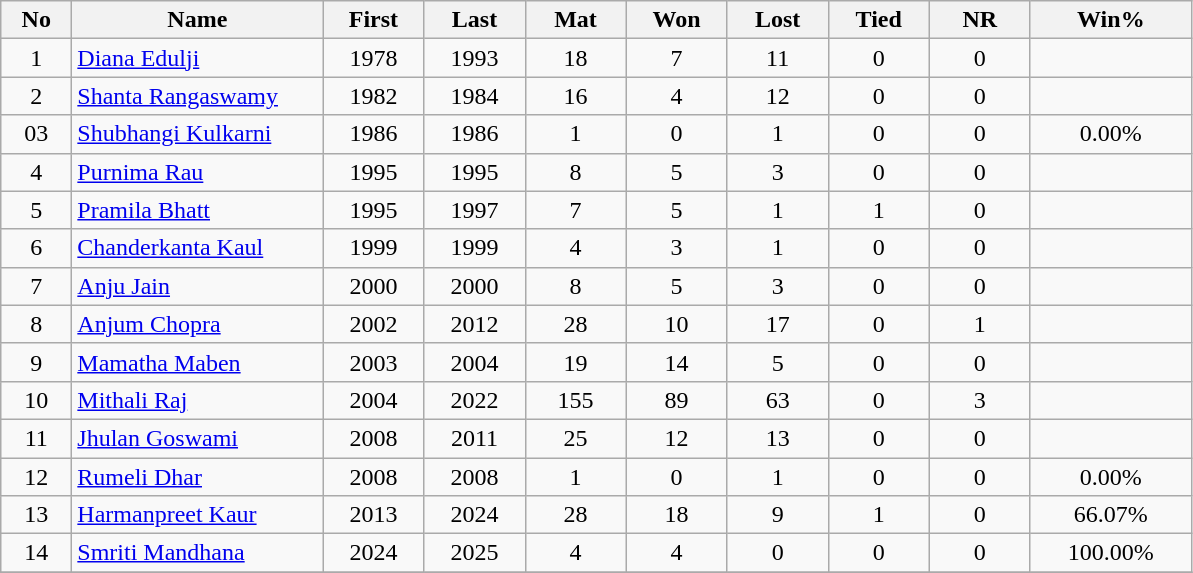<table class="wikitable" style="font style:100%">
<tr>
<th scope="col" width="40">No</th>
<th scope="col" width="160">Name</th>
<th scope="col" width="60">First</th>
<th scope="col" width="60">Last</th>
<th scope="col" width="60">Mat</th>
<th scope="col" width="60">Won</th>
<th scope="col" width="60">Lost</th>
<th scope="col" width="60">Tied</th>
<th scope="col" width="60">NR</th>
<th scope="col" width="100">Win%</th>
</tr>
<tr align=center>
<td>1</td>
<td scope="row" align=left><a href='#'>Diana Edulji</a></td>
<td>1978</td>
<td>1993</td>
<td>18</td>
<td>7</td>
<td>11</td>
<td>0</td>
<td>0</td>
<td></td>
</tr>
<tr align=center>
<td>2</td>
<td scope="row" align=left><a href='#'>Shanta Rangaswamy</a></td>
<td>1982</td>
<td>1984</td>
<td>16</td>
<td>4</td>
<td>12</td>
<td>0</td>
<td>0</td>
<td></td>
</tr>
<tr align=center>
<td><span>0</span>3</td>
<td scope="row" align=left><a href='#'>Shubhangi Kulkarni</a></td>
<td>1986</td>
<td>1986</td>
<td>1</td>
<td>0</td>
<td>1</td>
<td>0</td>
<td>0</td>
<td>0.00%</td>
</tr>
<tr align=center>
<td>4</td>
<td scope="row" align=left><a href='#'>Purnima Rau</a></td>
<td>1995</td>
<td>1995</td>
<td>8</td>
<td>5</td>
<td>3</td>
<td>0</td>
<td>0</td>
<td></td>
</tr>
<tr align=center>
<td>5</td>
<td scope="row" align=left><a href='#'>Pramila Bhatt</a></td>
<td>1995</td>
<td>1997</td>
<td>7</td>
<td>5</td>
<td>1</td>
<td>1</td>
<td>0</td>
<td></td>
</tr>
<tr align=center>
<td>6</td>
<td scope="row" align=left><a href='#'>Chanderkanta Kaul</a></td>
<td>1999</td>
<td>1999</td>
<td>4</td>
<td>3</td>
<td>1</td>
<td>0</td>
<td>0</td>
<td></td>
</tr>
<tr align=center>
<td>7</td>
<td scope="row" align=left><a href='#'>Anju Jain</a></td>
<td>2000</td>
<td>2000</td>
<td>8</td>
<td>5</td>
<td>3</td>
<td>0</td>
<td>0</td>
<td></td>
</tr>
<tr align=center>
<td>8</td>
<td scope="row" align=left><a href='#'>Anjum Chopra</a></td>
<td>2002</td>
<td>2012</td>
<td>28</td>
<td>10</td>
<td>17</td>
<td>0</td>
<td>1</td>
<td></td>
</tr>
<tr align=center>
<td>9</td>
<td scope="row" align=left><a href='#'>Mamatha Maben</a></td>
<td>2003</td>
<td>2004</td>
<td>19</td>
<td>14</td>
<td>5</td>
<td>0</td>
<td>0</td>
<td></td>
</tr>
<tr align=center>
<td>10</td>
<td scope="row" align=left><a href='#'>Mithali Raj</a></td>
<td>2004</td>
<td>2022</td>
<td>155</td>
<td>89</td>
<td>63</td>
<td>0</td>
<td>3</td>
<td></td>
</tr>
<tr align=center>
<td>11</td>
<td scope="row" align=left><a href='#'>Jhulan Goswami</a></td>
<td>2008</td>
<td>2011</td>
<td>25</td>
<td>12</td>
<td>13</td>
<td>0</td>
<td>0</td>
<td></td>
</tr>
<tr align=center>
<td>12</td>
<td scope="row" align=left><a href='#'>Rumeli Dhar</a></td>
<td>2008</td>
<td>2008</td>
<td>1</td>
<td>0</td>
<td>1</td>
<td>0</td>
<td>0</td>
<td>0.00%</td>
</tr>
<tr align=center>
<td>13</td>
<td scope="row" align=left><a href='#'>Harmanpreet Kaur</a></td>
<td>2013</td>
<td>2024</td>
<td>28</td>
<td>18</td>
<td>9</td>
<td>1</td>
<td>0</td>
<td>66.07%</td>
</tr>
<tr align=center>
<td>14</td>
<td scope="row" align=left><a href='#'>Smriti Mandhana</a></td>
<td>2024</td>
<td>2025</td>
<td>4</td>
<td>4</td>
<td>0</td>
<td>0</td>
<td>0</td>
<td>100.00%</td>
</tr>
<tr align=center>
</tr>
</table>
